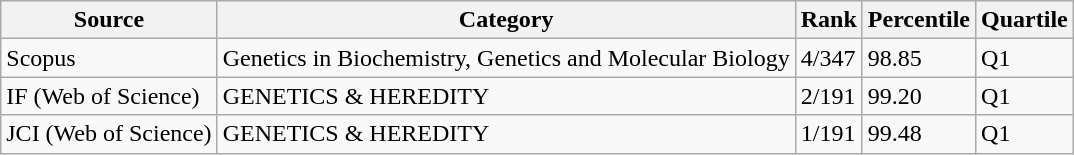<table class="wikitable sortable">
<tr>
<th>Source</th>
<th>Category</th>
<th>Rank</th>
<th>Percentile</th>
<th>Quartile</th>
</tr>
<tr>
<td>Scopus</td>
<td>Genetics in Biochemistry, Genetics and Molecular Biology</td>
<td>4/347</td>
<td>98.85</td>
<td>Q1</td>
</tr>
<tr>
<td>IF (Web of Science)</td>
<td>GENETICS & HEREDITY</td>
<td>2/191</td>
<td>99.20</td>
<td>Q1</td>
</tr>
<tr>
<td>JCI (Web of Science)</td>
<td>GENETICS & HEREDITY</td>
<td>1/191</td>
<td>99.48</td>
<td>Q1</td>
</tr>
</table>
